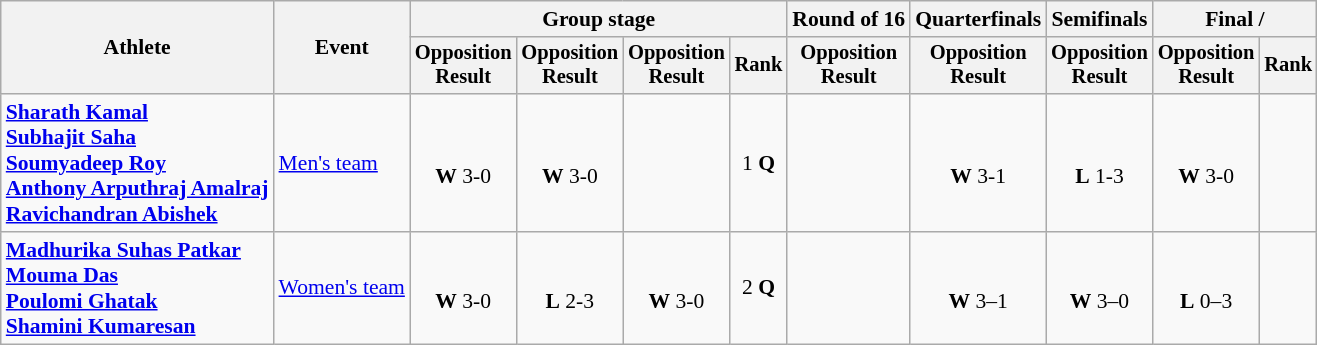<table class="wikitable" style="font-size:90%">
<tr>
<th rowspan="2">Athlete</th>
<th rowspan="2">Event</th>
<th colspan=4>Group stage</th>
<th>Round of 16</th>
<th>Quarterfinals</th>
<th>Semifinals</th>
<th colspan=2>Final / </th>
</tr>
<tr style="font-size:95%">
<th>Opposition<br>Result</th>
<th>Opposition<br>Result</th>
<th>Opposition<br>Result</th>
<th>Rank</th>
<th>Opposition<br>Result</th>
<th>Opposition<br>Result</th>
<th>Opposition<br>Result</th>
<th>Opposition<br>Result</th>
<th>Rank</th>
</tr>
<tr align=center>
<td align=left><strong><a href='#'>Sharath Kamal</a><br><a href='#'>Subhajit Saha</a><br><a href='#'>Soumyadeep Roy</a><br><a href='#'>Anthony Arputhraj Amalraj</a><br><a href='#'>Ravichandran Abishek</a></strong></td>
<td align=left><a href='#'>Men's team</a></td>
<td><br><strong>W</strong> 3-0</td>
<td><br><strong>W</strong> 3-0</td>
<td></td>
<td>1 <strong>Q</strong></td>
<td></td>
<td><br><strong>W</strong> 3-1</td>
<td><br><strong>L</strong> 1-3</td>
<td><br><strong>W</strong> 3-0</td>
<td></td>
</tr>
<tr align=center>
<td align=left><strong><a href='#'>Madhurika Suhas Patkar</a> <br> <a href='#'>Mouma Das</a> <br> <a href='#'>Poulomi Ghatak</a> <br> <a href='#'>Shamini Kumaresan</a></strong></td>
<td align=left><a href='#'>Women's team</a></td>
<td><br><strong>W</strong> 3-0</td>
<td><br><strong>L</strong> 2-3</td>
<td><br><strong>W</strong> 3-0</td>
<td>2 <strong>Q</strong></td>
<td></td>
<td><br><strong>W</strong> 3–1</td>
<td><br><strong>W</strong> 3–0</td>
<td><br><strong>L</strong> 0–3</td>
<td></td>
</tr>
</table>
